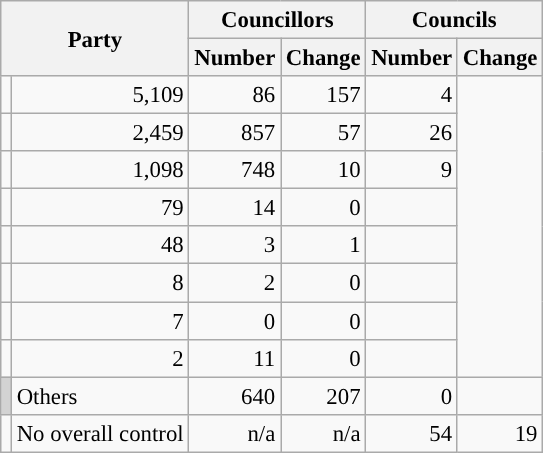<table class="wikitable" style="text-align:right; font-size:95%;">
<tr>
<th colspan="2" rowspan="2">Party</th>
<th colspan="2">Councillors</th>
<th colspan="2">Councils</th>
</tr>
<tr>
<th scope="col">Number</th>
<th scope="col">Change</th>
<th scope="col">Number</th>
<th scope="col">Change</th>
</tr>
<tr>
<td></td>
<td style="text-align:right;">5,109</td>
<td style="text-align:right;">86</td>
<td style="text-align:right;">157</td>
<td style="text-align:right;">4</td>
</tr>
<tr>
<td></td>
<td style="text-align:right;">2,459</td>
<td style="text-align:right;">857</td>
<td style="text-align:right;">57</td>
<td style="text-align:right;">26</td>
</tr>
<tr>
<td></td>
<td style="text-align:right;">1,098</td>
<td style="text-align:right;">748</td>
<td style="text-align:right;">10</td>
<td style="text-align:right;">9</td>
</tr>
<tr>
<td></td>
<td style="text-align:right;">79</td>
<td style="text-align:right;">14</td>
<td style="text-align:right;">0</td>
<td style="text-align:right;"></td>
</tr>
<tr>
<td></td>
<td style="text-align:right;">48</td>
<td style="text-align:right;">3</td>
<td style="text-align:right;">1</td>
<td style="text-align:right;"></td>
</tr>
<tr>
<td></td>
<td style="text-align:right;">8</td>
<td style="text-align:right;">2</td>
<td style="text-align:right;">0</td>
<td style="text-align:right;"></td>
</tr>
<tr>
<td></td>
<td style="text-align:right;">7</td>
<td style="text-align:right;">0</td>
<td style="text-align:right;">0</td>
<td style="text-align:right;"></td>
</tr>
<tr>
<td></td>
<td style="text-align:right;">2</td>
<td style="text-align:right;">11</td>
<td style="text-align:right;">0</td>
<td style="text-align:right;"></td>
</tr>
<tr>
<td style="color:inherit;background:#d3d3d3;"></td>
<td style="text-align:left;">Others</td>
<td style="text-align:right;">640</td>
<td style="text-align:right;">207</td>
<td style="text-align:right;">0</td>
<td style="text-align:right;"></td>
</tr>
<tr>
<td style="color:inherit;background:"></td>
<td style="text-align:left;">No overall control</td>
<td style="text-align:right;">n/a</td>
<td style="text-align:right;">n/a</td>
<td style="text-align:right;">54</td>
<td style="text-align:right;">19</td>
</tr>
</table>
